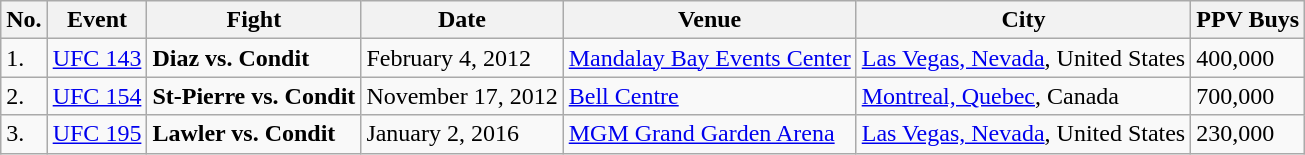<table class="wikitable">
<tr>
<th>No.</th>
<th>Event</th>
<th>Fight</th>
<th>Date</th>
<th>Venue</th>
<th>City</th>
<th>PPV Buys</th>
</tr>
<tr>
<td>1.</td>
<td><a href='#'>UFC 143</a></td>
<td><strong>Diaz vs. Condit</strong></td>
<td>February 4, 2012</td>
<td><a href='#'>Mandalay Bay Events Center</a></td>
<td><a href='#'>Las Vegas, Nevada</a>, United States</td>
<td>400,000</td>
</tr>
<tr>
<td>2.</td>
<td><a href='#'>UFC 154</a></td>
<td><strong>St-Pierre vs. Condit</strong></td>
<td>November 17, 2012</td>
<td><a href='#'>Bell Centre</a></td>
<td><a href='#'>Montreal, Quebec</a>, Canada</td>
<td>700,000</td>
</tr>
<tr>
<td>3.</td>
<td><a href='#'>UFC 195</a></td>
<td><strong>Lawler vs. Condit</strong></td>
<td>January 2, 2016</td>
<td><a href='#'>MGM Grand Garden Arena</a></td>
<td><a href='#'>Las Vegas, Nevada</a>, United States</td>
<td>230,000</td>
</tr>
</table>
